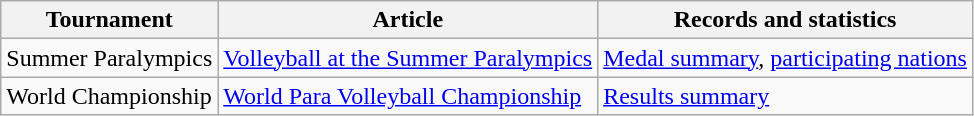<table class="wikitable">
<tr>
<th>Tournament</th>
<th>Article</th>
<th>Records and statistics</th>
</tr>
<tr>
<td>Summer Paralympics</td>
<td><a href='#'>Volleyball at the Summer Paralympics</a></td>
<td><a href='#'>Medal summary</a>, <a href='#'>participating nations</a></td>
</tr>
<tr>
<td>World Championship</td>
<td><a href='#'>World Para Volleyball Championship</a></td>
<td><a href='#'>Results summary</a></td>
</tr>
</table>
